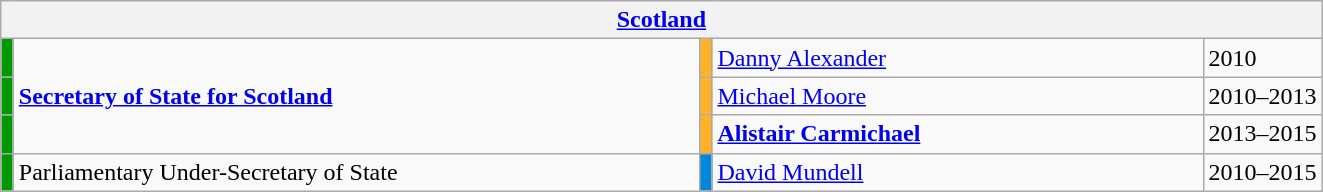<table class="wikitable">
<tr>
<th colspan=5><a href='#'>Scotland</a></th>
</tr>
<tr>
<td style="width:1px;; background:#090;"></td>
<td style="width:450px;" rowspan="3"><strong><a href='#'>Secretary of State for Scotland</a></strong></td>
<td style="width:1px;; background:#FFB128;"></td>
<td width=320><a href='#'>Danny Alexander</a></td>
<td>2010</td>
</tr>
<tr>
<td style="width:1px;; background:#090;"></td>
<td style="width:1px;; background:#FFB128;"></td>
<td><a href='#'>Michael Moore</a></td>
<td>2010–2013</td>
</tr>
<tr>
<td style="width:1px;; background:#090;"></td>
<td style="width:1px;; background:#FFB128;"></td>
<td><strong><a href='#'>Alistair Carmichael</a><em></td>
<td>2013–2015</td>
</tr>
<tr>
<td style="width:1px;; background:#090;"></td>
<td>Parliamentary Under-Secretary of State</td>
<td style="width:1px;; background:#0087dc;"></td>
<td><a href='#'>David Mundell</a></td>
<td>2010–2015</td>
</tr>
</table>
